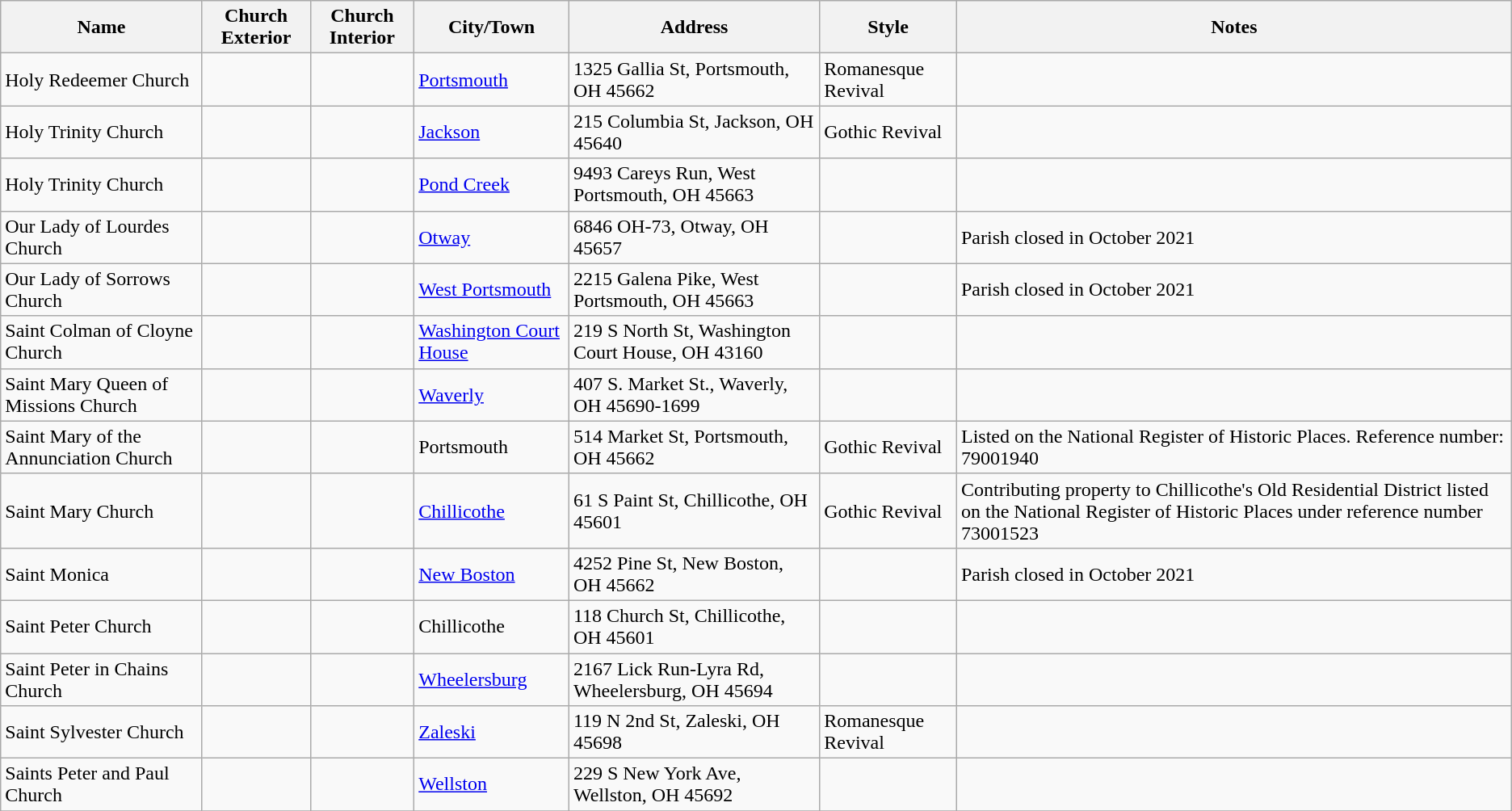<table class="wikitable sortable">
<tr>
<th style="background:light gray; color:black">Name</th>
<th class="unsortable" style="background:light gray; color:black">Church Exterior</th>
<th class="unsortable" style="background:light gray; color:black">Church Interior</th>
<th style="background:light gray; color:black">City/Town</th>
<th class="unsortable" style="background:light gray; color:black">Address</th>
<th style="background:light gray; color:black">Style</th>
<th class="unsortable" style="background:light gray; color:black">Notes</th>
</tr>
<tr>
<td>Holy Redeemer Church</td>
<td></td>
<td></td>
<td><a href='#'>Portsmouth</a></td>
<td>1325 Gallia St, Portsmouth, OH 45662</td>
<td>Romanesque Revival</td>
<td></td>
</tr>
<tr>
<td>Holy Trinity Church</td>
<td></td>
<td></td>
<td><a href='#'>Jackson</a></td>
<td>215 Columbia St, Jackson, OH 45640</td>
<td>Gothic Revival</td>
<td></td>
</tr>
<tr>
<td>Holy Trinity Church</td>
<td></td>
<td></td>
<td><a href='#'>Pond Creek</a></td>
<td>9493 Careys Run, West Portsmouth, OH 45663</td>
<td></td>
<td></td>
</tr>
<tr>
<td>Our Lady of Lourdes Church</td>
<td></td>
<td></td>
<td><a href='#'>Otway</a></td>
<td>6846 OH-73, Otway, OH 45657</td>
<td></td>
<td>Parish closed in October 2021</td>
</tr>
<tr>
<td>Our Lady of Sorrows Church</td>
<td></td>
<td></td>
<td><a href='#'>West Portsmouth</a></td>
<td>2215 Galena Pike, West Portsmouth, OH 45663</td>
<td></td>
<td>Parish closed in October 2021</td>
</tr>
<tr>
<td>Saint Colman of Cloyne Church</td>
<td></td>
<td></td>
<td><a href='#'>Washington Court House</a></td>
<td>219 S North St, Washington Court House, OH 43160</td>
<td></td>
<td></td>
</tr>
<tr>
<td>Saint Mary Queen of Missions Church</td>
<td></td>
<td></td>
<td><a href='#'>Waverly</a></td>
<td>407 S. Market St., Waverly, OH 45690-1699</td>
<td></td>
<td></td>
</tr>
<tr>
<td>Saint Mary of the Annunciation Church</td>
<td></td>
<td></td>
<td>Portsmouth</td>
<td>514 Market St, Portsmouth, OH 45662</td>
<td>Gothic Revival</td>
<td>Listed on the National Register of Historic Places.  Reference number: 79001940</td>
</tr>
<tr>
<td>Saint Mary Church</td>
<td></td>
<td></td>
<td><a href='#'>Chillicothe</a></td>
<td>61 S Paint St, Chillicothe, OH 45601</td>
<td>Gothic Revival</td>
<td>Contributing property to Chillicothe's Old Residential District listed on the National Register of Historic Places under reference number 73001523</td>
</tr>
<tr>
<td>Saint Monica</td>
<td></td>
<td></td>
<td><a href='#'>New Boston</a></td>
<td>4252 Pine St, New Boston, OH 45662</td>
<td></td>
<td>Parish closed in October 2021</td>
</tr>
<tr>
<td>Saint Peter Church</td>
<td></td>
<td></td>
<td>Chillicothe</td>
<td>118 Church St, Chillicothe, OH 45601</td>
<td></td>
<td></td>
</tr>
<tr>
<td>Saint Peter in Chains Church</td>
<td></td>
<td></td>
<td><a href='#'>Wheelersburg</a></td>
<td>2167 Lick Run-Lyra Rd, Wheelersburg, OH 45694</td>
<td></td>
<td></td>
</tr>
<tr>
<td>Saint Sylvester Church</td>
<td></td>
<td></td>
<td><a href='#'>Zaleski</a></td>
<td>119 N 2nd St, Zaleski, OH 45698</td>
<td>Romanesque Revival</td>
<td></td>
</tr>
<tr>
<td>Saints Peter and Paul Church</td>
<td></td>
<td></td>
<td><a href='#'>Wellston</a></td>
<td>229 S New York Ave, Wellston, OH 45692</td>
<td></td>
<td></td>
</tr>
<tr>
</tr>
</table>
